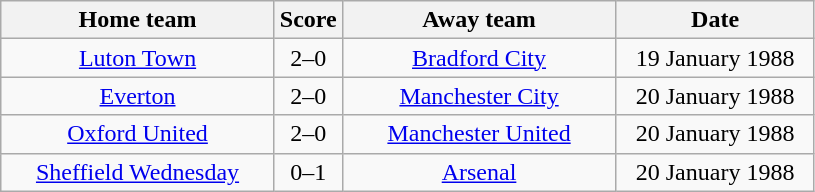<table class="wikitable" style="text-align:center">
<tr>
<th width=175>Home team</th>
<th width=20>Score</th>
<th width=175>Away team</th>
<th width=125>Date</th>
</tr>
<tr>
<td><a href='#'>Luton Town</a></td>
<td>2–0</td>
<td><a href='#'>Bradford City</a></td>
<td>19 January 1988</td>
</tr>
<tr>
<td><a href='#'>Everton</a></td>
<td>2–0</td>
<td><a href='#'>Manchester City</a></td>
<td>20 January 1988</td>
</tr>
<tr>
<td><a href='#'>Oxford United</a></td>
<td>2–0</td>
<td><a href='#'>Manchester United</a></td>
<td>20 January 1988</td>
</tr>
<tr>
<td><a href='#'>Sheffield Wednesday</a></td>
<td>0–1</td>
<td><a href='#'>Arsenal</a></td>
<td>20 January 1988</td>
</tr>
</table>
